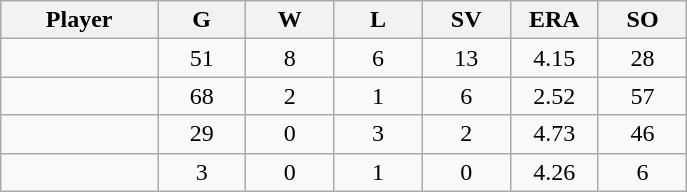<table class="wikitable sortable">
<tr>
<th bgcolor="#DDDDFF" width="16%">Player</th>
<th bgcolor="#DDDDFF" width="9%">G</th>
<th bgcolor="#DDDDFF" width="9%">W</th>
<th bgcolor="#DDDDFF" width="9%">L</th>
<th bgcolor="#DDDDFF" width="9%">SV</th>
<th bgcolor="#DDDDFF" width="9%">ERA</th>
<th bgcolor="#DDDDFF" width="9%">SO</th>
</tr>
<tr align="center">
<td></td>
<td>51</td>
<td>8</td>
<td>6</td>
<td>13</td>
<td>4.15</td>
<td>28</td>
</tr>
<tr align=center>
<td></td>
<td>68</td>
<td>2</td>
<td>1</td>
<td>6</td>
<td>2.52</td>
<td>57</td>
</tr>
<tr align="center">
<td></td>
<td>29</td>
<td>0</td>
<td>3</td>
<td>2</td>
<td>4.73</td>
<td>46</td>
</tr>
<tr align="center">
<td></td>
<td>3</td>
<td>0</td>
<td>1</td>
<td>0</td>
<td>4.26</td>
<td>6</td>
</tr>
</table>
